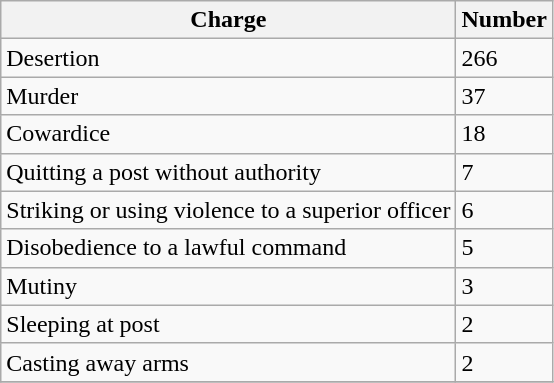<table class="wikitable">
<tr>
<th>Charge</th>
<th>Number</th>
</tr>
<tr>
<td>Desertion</td>
<td>266</td>
</tr>
<tr>
<td>Murder</td>
<td>37</td>
</tr>
<tr>
<td>Cowardice</td>
<td>18</td>
</tr>
<tr>
<td>Quitting a post without authority</td>
<td>7</td>
</tr>
<tr>
<td>Striking or using violence to a superior officer</td>
<td>6</td>
</tr>
<tr>
<td>Disobedience to a lawful command</td>
<td>5</td>
</tr>
<tr>
<td>Mutiny</td>
<td>3</td>
</tr>
<tr>
<td>Sleeping at post</td>
<td>2</td>
</tr>
<tr>
<td>Casting away arms</td>
<td>2</td>
</tr>
<tr>
</tr>
</table>
